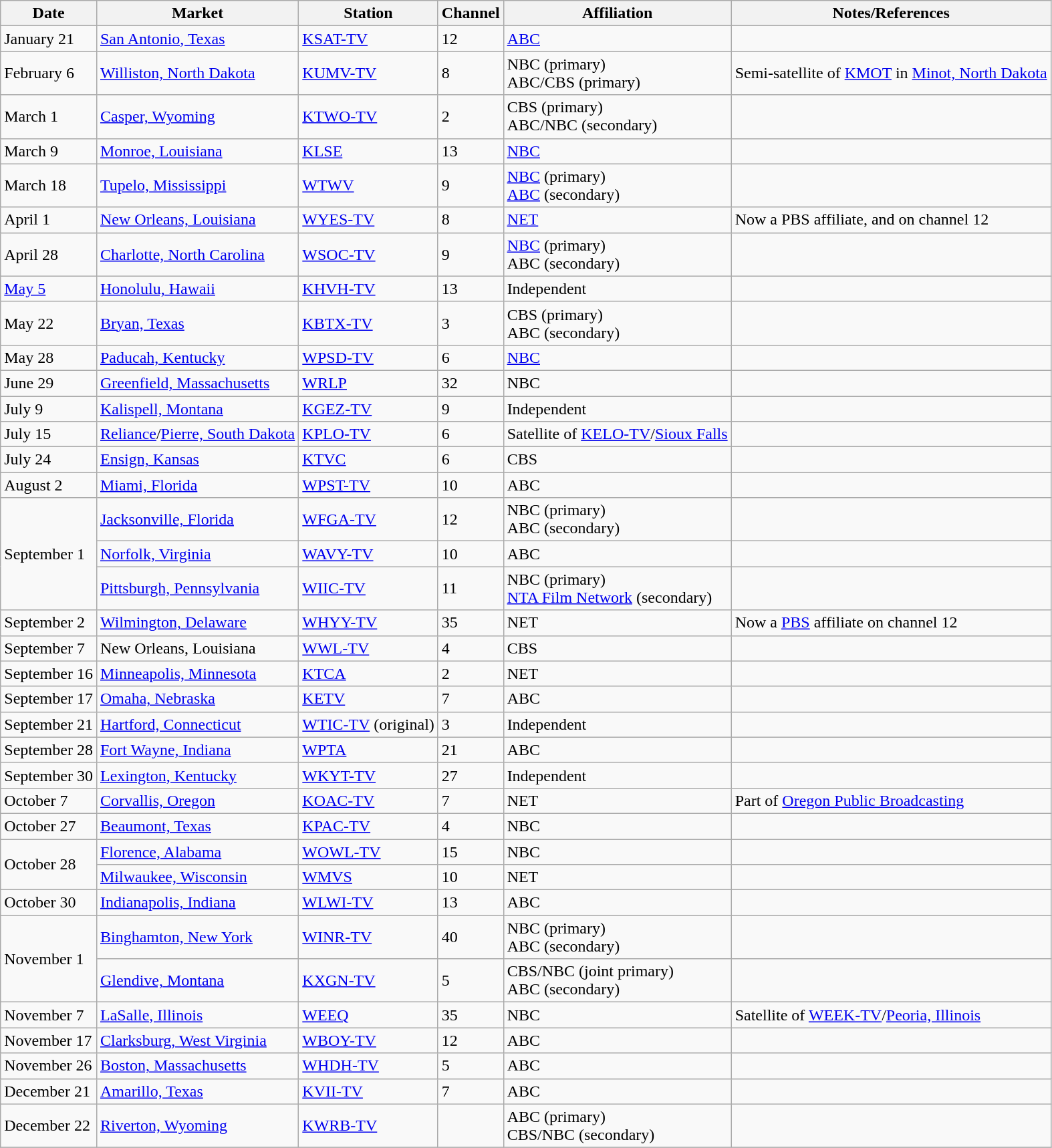<table class="wikitable">
<tr>
<th>Date</th>
<th>Market</th>
<th>Station</th>
<th>Channel</th>
<th>Affiliation</th>
<th>Notes/References</th>
</tr>
<tr>
<td>January 21</td>
<td><a href='#'>San Antonio, Texas</a></td>
<td><a href='#'>KSAT-TV</a></td>
<td>12</td>
<td><a href='#'>ABC</a></td>
<td></td>
</tr>
<tr>
<td>February 6</td>
<td><a href='#'>Williston, North Dakota</a></td>
<td><a href='#'>KUMV-TV</a></td>
<td>8</td>
<td>NBC (primary) <br> ABC/CBS (primary)</td>
<td>Semi-satellite of <a href='#'>KMOT</a> in <a href='#'>Minot, North Dakota</a></td>
</tr>
<tr>
<td>March 1</td>
<td><a href='#'>Casper, Wyoming</a></td>
<td><a href='#'>KTWO-TV</a></td>
<td>2</td>
<td>CBS (primary) <br> ABC/NBC (secondary)</td>
<td></td>
</tr>
<tr>
<td>March 9</td>
<td><a href='#'>Monroe, Louisiana</a></td>
<td><a href='#'>KLSE</a></td>
<td>13</td>
<td><a href='#'>NBC</a></td>
<td></td>
</tr>
<tr>
<td>March 18</td>
<td><a href='#'>Tupelo, Mississippi</a></td>
<td><a href='#'>WTWV</a></td>
<td>9</td>
<td><a href='#'>NBC</a> (primary) <br> <a href='#'>ABC</a> (secondary)</td>
<td></td>
</tr>
<tr>
<td>April 1</td>
<td><a href='#'>New Orleans, Louisiana</a></td>
<td><a href='#'>WYES-TV</a></td>
<td>8</td>
<td><a href='#'>NET</a></td>
<td>Now a PBS affiliate, and on channel 12</td>
</tr>
<tr>
<td>April 28</td>
<td><a href='#'>Charlotte, North Carolina</a></td>
<td><a href='#'>WSOC-TV</a></td>
<td>9</td>
<td><a href='#'>NBC</a> (primary) <br> ABC (secondary)</td>
<td></td>
</tr>
<tr>
<td><a href='#'>May 5</a></td>
<td><a href='#'>Honolulu, Hawaii</a></td>
<td><a href='#'>KHVH-TV</a></td>
<td>13</td>
<td>Independent</td>
<td></td>
</tr>
<tr>
<td>May 22</td>
<td><a href='#'>Bryan, Texas</a></td>
<td><a href='#'>KBTX-TV</a></td>
<td>3</td>
<td>CBS (primary) <br> ABC (secondary)</td>
<td></td>
</tr>
<tr>
<td>May 28</td>
<td><a href='#'>Paducah, Kentucky</a></td>
<td><a href='#'>WPSD-TV</a></td>
<td>6</td>
<td><a href='#'>NBC</a></td>
<td></td>
</tr>
<tr>
<td>June 29</td>
<td><a href='#'>Greenfield, Massachusetts</a></td>
<td><a href='#'>WRLP</a></td>
<td>32</td>
<td>NBC</td>
<td></td>
</tr>
<tr>
<td>July 9</td>
<td><a href='#'>Kalispell, Montana</a></td>
<td><a href='#'>KGEZ-TV</a></td>
<td>9</td>
<td>Independent</td>
<td></td>
</tr>
<tr>
<td>July 15</td>
<td><a href='#'>Reliance</a>/<a href='#'>Pierre, South Dakota</a></td>
<td><a href='#'>KPLO-TV</a></td>
<td>6</td>
<td>Satellite of <a href='#'>KELO-TV</a>/<a href='#'>Sioux Falls</a></td>
</tr>
<tr>
<td>July 24</td>
<td><a href='#'>Ensign, Kansas</a></td>
<td><a href='#'>KTVC</a></td>
<td>6</td>
<td>CBS</td>
<td></td>
</tr>
<tr>
<td>August 2</td>
<td><a href='#'>Miami, Florida</a></td>
<td><a href='#'>WPST-TV</a></td>
<td>10</td>
<td>ABC</td>
<td></td>
</tr>
<tr>
<td rowspan=3>September 1</td>
<td><a href='#'>Jacksonville, Florida</a></td>
<td><a href='#'>WFGA-TV</a></td>
<td>12</td>
<td>NBC (primary) <br> ABC (secondary)</td>
<td></td>
</tr>
<tr>
<td><a href='#'>Norfolk, Virginia</a></td>
<td><a href='#'>WAVY-TV</a></td>
<td>10</td>
<td>ABC</td>
<td></td>
</tr>
<tr>
<td><a href='#'>Pittsburgh, Pennsylvania</a></td>
<td><a href='#'>WIIC-TV</a></td>
<td>11</td>
<td>NBC (primary) <br> <a href='#'>NTA Film Network</a> (secondary)</td>
<td></td>
</tr>
<tr>
<td>September 2</td>
<td><a href='#'>Wilmington, Delaware</a> <br> </td>
<td><a href='#'>WHYY-TV</a></td>
<td>35</td>
<td>NET</td>
<td>Now a <a href='#'>PBS</a> affiliate on channel 12</td>
</tr>
<tr>
<td>September 7</td>
<td>New Orleans, Louisiana</td>
<td><a href='#'>WWL-TV</a></td>
<td>4</td>
<td>CBS</td>
<td></td>
</tr>
<tr>
<td>September 16</td>
<td><a href='#'>Minneapolis, Minnesota</a></td>
<td><a href='#'>KTCA</a></td>
<td>2</td>
<td>NET</td>
<td></td>
</tr>
<tr>
<td>September 17</td>
<td><a href='#'>Omaha, Nebraska</a></td>
<td><a href='#'>KETV</a></td>
<td>7</td>
<td>ABC</td>
<td></td>
</tr>
<tr>
<td>September 21</td>
<td><a href='#'>Hartford, Connecticut</a></td>
<td><a href='#'>WTIC-TV</a> (original)</td>
<td>3</td>
<td>Independent</td>
<td></td>
</tr>
<tr>
<td>September 28</td>
<td><a href='#'>Fort Wayne, Indiana</a></td>
<td><a href='#'>WPTA</a></td>
<td>21</td>
<td>ABC</td>
<td></td>
</tr>
<tr>
<td>September 30</td>
<td><a href='#'>Lexington, Kentucky</a></td>
<td><a href='#'>WKYT-TV</a></td>
<td>27</td>
<td>Independent</td>
<td></td>
</tr>
<tr>
<td>October 7</td>
<td><a href='#'>Corvallis, Oregon</a></td>
<td><a href='#'>KOAC-TV</a></td>
<td>7</td>
<td>NET</td>
<td>Part of <a href='#'>Oregon Public Broadcasting</a></td>
</tr>
<tr>
<td>October 27</td>
<td><a href='#'>Beaumont, Texas</a></td>
<td><a href='#'>KPAC-TV</a></td>
<td>4</td>
<td>NBC</td>
<td></td>
</tr>
<tr>
<td rowspan=2>October 28</td>
<td><a href='#'>Florence, Alabama</a></td>
<td><a href='#'>WOWL-TV</a></td>
<td>15</td>
<td>NBC</td>
<td></td>
</tr>
<tr>
<td><a href='#'>Milwaukee, Wisconsin</a></td>
<td><a href='#'>WMVS</a></td>
<td>10</td>
<td>NET</td>
<td></td>
</tr>
<tr>
<td>October 30</td>
<td><a href='#'>Indianapolis, Indiana</a></td>
<td><a href='#'>WLWI-TV</a></td>
<td>13</td>
<td>ABC</td>
<td></td>
</tr>
<tr>
<td rowspan=2>November 1</td>
<td><a href='#'>Binghamton, New York</a></td>
<td><a href='#'>WINR-TV</a></td>
<td>40</td>
<td>NBC (primary) <br> ABC (secondary)</td>
<td></td>
</tr>
<tr>
<td><a href='#'>Glendive, Montana</a></td>
<td><a href='#'>KXGN-TV</a></td>
<td>5</td>
<td>CBS/NBC (joint primary) <br> ABC (secondary)</td>
<td></td>
</tr>
<tr>
<td>November 7</td>
<td><a href='#'>LaSalle, Illinois</a></td>
<td><a href='#'>WEEQ</a></td>
<td>35</td>
<td>NBC</td>
<td>Satellite of <a href='#'>WEEK-TV</a>/<a href='#'>Peoria, Illinois</a></td>
</tr>
<tr>
<td>November 17</td>
<td><a href='#'>Clarksburg, West Virginia</a></td>
<td><a href='#'>WBOY-TV</a></td>
<td>12</td>
<td>ABC</td>
<td></td>
</tr>
<tr>
<td>November 26</td>
<td><a href='#'>Boston, Massachusetts</a></td>
<td><a href='#'>WHDH-TV</a></td>
<td>5</td>
<td>ABC</td>
<td></td>
</tr>
<tr>
<td>December 21</td>
<td><a href='#'>Amarillo, Texas</a></td>
<td><a href='#'>KVII-TV</a></td>
<td>7</td>
<td>ABC</td>
<td></td>
</tr>
<tr>
<td>December 22</td>
<td><a href='#'>Riverton, Wyoming</a></td>
<td><a href='#'>KWRB-TV</a></td>
<td></td>
<td>ABC (primary) <br> CBS/NBC (secondary)</td>
<td></td>
</tr>
<tr>
</tr>
</table>
